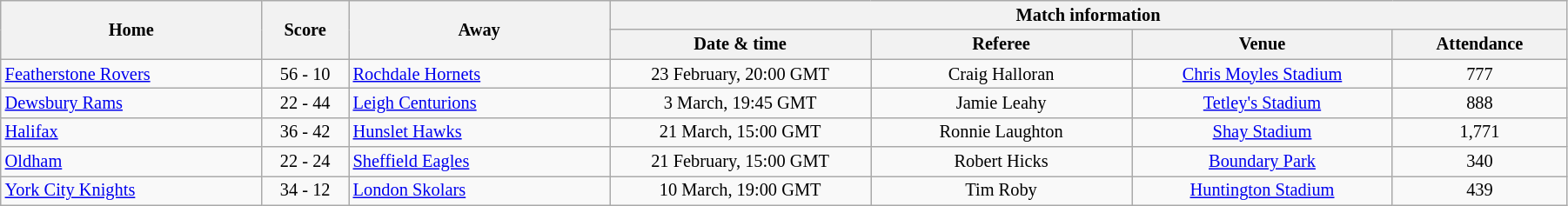<table class="wikitable" style="text-align: center; font-size:85%;"  cellpadding=3 cellspacing=0 width=95%>
<tr>
<th rowspan=2 width=15%>Home</th>
<th rowspan=2 width=5%>Score</th>
<th rowspan=2 width=15%>Away</th>
<th colspan=4>Match information</th>
</tr>
<tr>
<th width=15%>Date & time</th>
<th width=15%>Referee</th>
<th width=15%>Venue</th>
<th width=10%>Attendance</th>
</tr>
<tr>
<td align=left> <a href='#'>Featherstone Rovers</a></td>
<td>56 - 10</td>
<td align=left> <a href='#'>Rochdale Hornets</a></td>
<td>23 February, 20:00 GMT</td>
<td>Craig Halloran</td>
<td><a href='#'>Chris Moyles Stadium</a></td>
<td>777</td>
</tr>
<tr>
<td align=left> <a href='#'>Dewsbury Rams</a></td>
<td>22 - 44</td>
<td align=left> <a href='#'>Leigh Centurions</a></td>
<td>3 March, 19:45 GMT</td>
<td>Jamie Leahy</td>
<td><a href='#'>Tetley's Stadium</a></td>
<td>888</td>
</tr>
<tr>
<td align=left> <a href='#'>Halifax</a></td>
<td>36 - 42</td>
<td align=left> <a href='#'>Hunslet Hawks</a></td>
<td>21 March, 15:00 GMT</td>
<td>Ronnie Laughton</td>
<td><a href='#'>Shay Stadium</a></td>
<td>1,771</td>
</tr>
<tr>
<td align=left> <a href='#'>Oldham</a></td>
<td>22 - 24</td>
<td align=left> <a href='#'>Sheffield Eagles</a></td>
<td>21 February, 15:00 GMT</td>
<td>Robert Hicks</td>
<td><a href='#'>Boundary Park</a></td>
<td>340</td>
</tr>
<tr>
<td align=left> <a href='#'>York City Knights</a></td>
<td>34 - 12</td>
<td align=left> <a href='#'>London Skolars</a></td>
<td>10 March, 19:00 GMT</td>
<td>Tim Roby</td>
<td><a href='#'>Huntington Stadium</a></td>
<td>439</td>
</tr>
</table>
